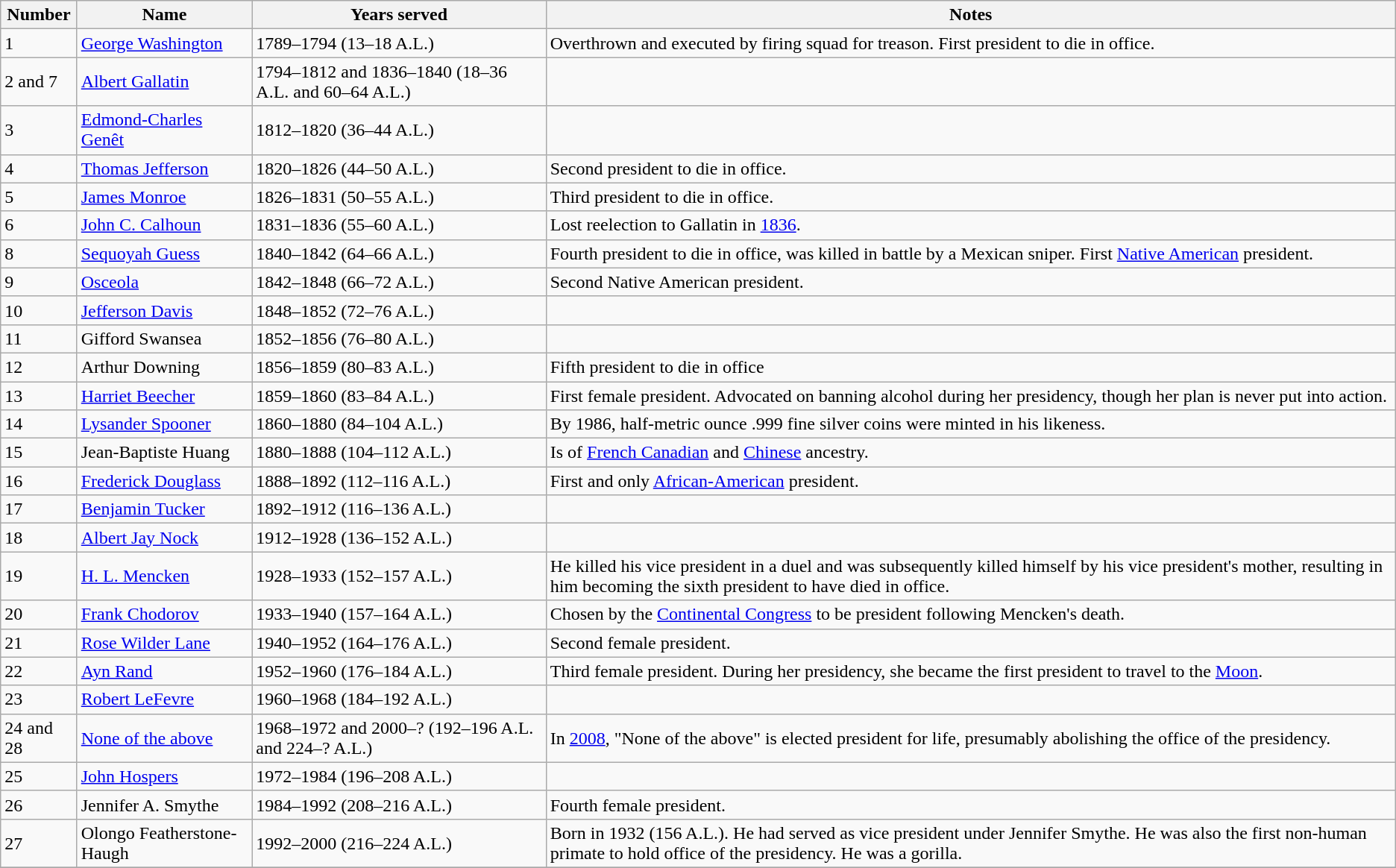<table class="wikitable">
<tr>
<th>Number</th>
<th>Name</th>
<th>Years served</th>
<th>Notes</th>
</tr>
<tr>
<td>1</td>
<td><a href='#'>George Washington</a></td>
<td>1789–1794 (13–18 A.L.)</td>
<td>Overthrown and executed by firing squad for treason. First president to die in office.</td>
</tr>
<tr>
<td>2 and 7</td>
<td><a href='#'>Albert Gallatin</a></td>
<td>1794–1812 and 1836–1840 (18–36 A.L. and 60–64 A.L.)</td>
<td></td>
</tr>
<tr>
<td>3</td>
<td><a href='#'>Edmond-Charles Genêt</a></td>
<td>1812–1820 (36–44 A.L.)</td>
<td></td>
</tr>
<tr>
<td>4</td>
<td><a href='#'>Thomas Jefferson</a></td>
<td>1820–1826 (44–50 A.L.)</td>
<td>Second president to die in office.</td>
</tr>
<tr>
<td>5</td>
<td><a href='#'>James Monroe</a></td>
<td>1826–1831 (50–55 A.L.)</td>
<td>Third president to die in office.</td>
</tr>
<tr>
<td>6</td>
<td><a href='#'>John C. Calhoun</a></td>
<td>1831–1836 (55–60 A.L.)</td>
<td>Lost reelection to Gallatin in <a href='#'>1836</a>.</td>
</tr>
<tr>
<td>8</td>
<td><a href='#'>Sequoyah Guess</a></td>
<td>1840–1842 (64–66 A.L.)</td>
<td>Fourth president to die in office, was killed in battle by a Mexican sniper. First <a href='#'>Native American</a> president.</td>
</tr>
<tr>
<td>9</td>
<td><a href='#'>Osceola</a></td>
<td>1842–1848 (66–72 A.L.)</td>
<td>Second Native American president.</td>
</tr>
<tr>
<td>10</td>
<td><a href='#'>Jefferson Davis</a></td>
<td>1848–1852 (72–76 A.L.)</td>
<td></td>
</tr>
<tr>
<td>11</td>
<td>Gifford Swansea</td>
<td>1852–1856 (76–80 A.L.)</td>
<td></td>
</tr>
<tr>
<td>12</td>
<td>Arthur Downing</td>
<td>1856–1859 (80–83 A.L.)</td>
<td>Fifth president to die in office</td>
</tr>
<tr>
<td>13</td>
<td><a href='#'>Harriet Beecher</a></td>
<td>1859–1860 (83–84 A.L.)</td>
<td>First female president. Advocated on banning alcohol during her presidency, though her plan is never put into action.</td>
</tr>
<tr>
<td>14</td>
<td><a href='#'>Lysander Spooner</a></td>
<td>1860–1880 (84–104 A.L.)</td>
<td>By 1986, half-metric ounce .999 fine silver coins were minted in his likeness.</td>
</tr>
<tr>
<td>15</td>
<td>Jean-Baptiste Huang</td>
<td>1880–1888 (104–112 A.L.)</td>
<td>Is of <a href='#'>French Canadian</a> and <a href='#'>Chinese</a> ancestry.</td>
</tr>
<tr>
<td>16</td>
<td><a href='#'>Frederick Douglass</a></td>
<td>1888–1892 (112–116 A.L.)</td>
<td>First and only <a href='#'>African-American</a> president.</td>
</tr>
<tr>
<td>17</td>
<td><a href='#'>Benjamin Tucker</a></td>
<td>1892–1912 (116–136 A.L.)</td>
<td></td>
</tr>
<tr>
<td>18</td>
<td><a href='#'>Albert Jay Nock</a></td>
<td>1912–1928 (136–152 A.L.)</td>
<td></td>
</tr>
<tr>
<td>19</td>
<td><a href='#'>H. L. Mencken</a></td>
<td>1928–1933 (152–157 A.L.)</td>
<td>He killed his vice president in a duel and was subsequently killed himself by his vice president's mother, resulting in him becoming the sixth president to have died in office.</td>
</tr>
<tr>
<td>20</td>
<td><a href='#'>Frank Chodorov</a></td>
<td>1933–1940 (157–164 A.L.)</td>
<td>Chosen by the <a href='#'>Continental Congress</a> to be president following Mencken's death.</td>
</tr>
<tr>
<td>21</td>
<td><a href='#'>Rose Wilder Lane</a></td>
<td>1940–1952 (164–176 A.L.)</td>
<td>Second female president.</td>
</tr>
<tr>
<td>22</td>
<td><a href='#'>Ayn Rand</a></td>
<td>1952–1960 (176–184 A.L.)</td>
<td>Third female president. During her presidency, she became the first president to travel to the <a href='#'>Moon</a>.</td>
</tr>
<tr>
<td>23</td>
<td><a href='#'>Robert LeFevre</a></td>
<td>1960–1968 (184–192 A.L.)</td>
<td></td>
</tr>
<tr>
<td>24 and 28</td>
<td><a href='#'>None of the above</a></td>
<td>1968–1972 and 2000–? (192–196 A.L. and 224–? A.L.)</td>
<td> In <a href='#'>2008</a>, "None of the above" is elected president for life, presumably abolishing the office of the presidency.</td>
</tr>
<tr>
<td>25</td>
<td><a href='#'>John Hospers</a></td>
<td>1972–1984 (196–208 A.L.)</td>
<td></td>
</tr>
<tr>
<td>26</td>
<td>Jennifer A. Smythe</td>
<td>1984–1992 (208–216 A.L.)</td>
<td>Fourth female president.</td>
</tr>
<tr>
<td>27</td>
<td>Olongo Featherstone-Haugh</td>
<td>1992–2000 (216–224 A.L.)</td>
<td>Born in 1932 (156 A.L.). He had served as vice president under Jennifer Smythe. He was also the first non-human primate to hold office of the presidency. He was a gorilla.</td>
</tr>
<tr>
</tr>
</table>
